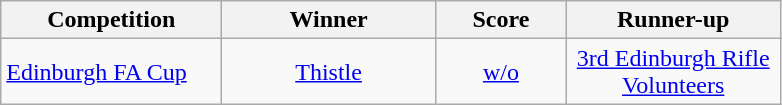<table class="wikitable" style="text-align: center;">
<tr>
<th width=140>Competition</th>
<th width=135>Winner</th>
<th width=80>Score</th>
<th width=135>Runner-up</th>
</tr>
<tr>
<td align=left><a href='#'>Edinburgh FA Cup</a></td>
<td><a href='#'>Thistle</a></td>
<td><a href='#'>w/o</a></td>
<td><a href='#'>3rd Edinburgh Rifle Volunteers</a></td>
</tr>
</table>
